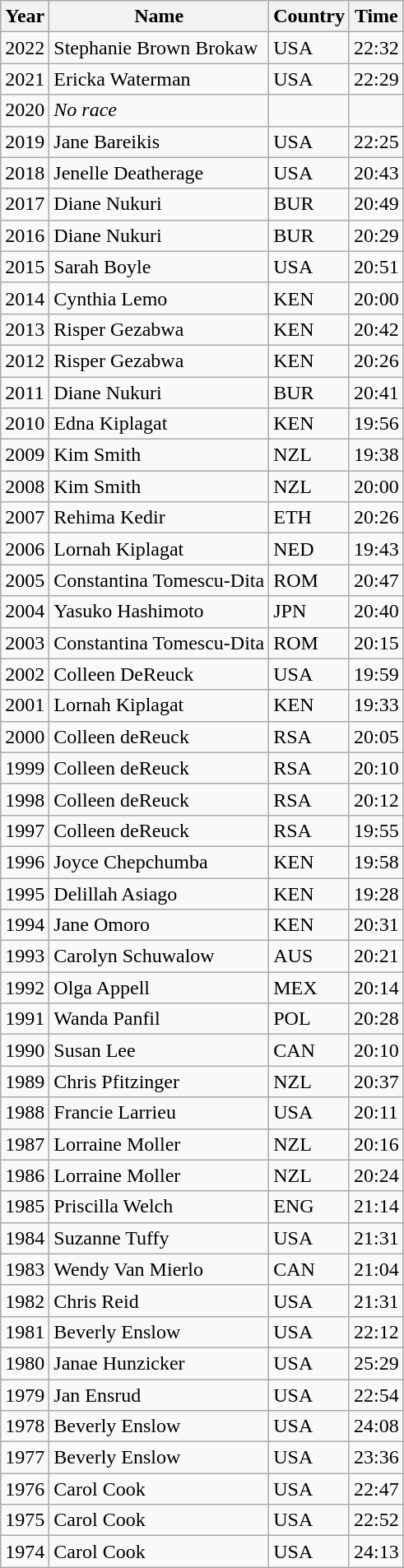<table class="wikitable sortable mw-collapsible mw-collapsed">
<tr>
<th>Year</th>
<th>Name</th>
<th>Country</th>
<th>Time</th>
</tr>
<tr>
<td>2022</td>
<td>Stephanie Brown Brokaw</td>
<td>USA</td>
<td>22:32</td>
</tr>
<tr>
<td>2021</td>
<td>Ericka Waterman</td>
<td>USA</td>
<td>22:29</td>
</tr>
<tr>
<td>2020</td>
<td><em>No race</em></td>
<td></td>
<td></td>
</tr>
<tr>
<td>2019</td>
<td>Jane Bareikis</td>
<td>USA</td>
<td>22:25</td>
</tr>
<tr>
<td>2018</td>
<td>Jenelle Deatherage</td>
<td>USA</td>
<td>20:43</td>
</tr>
<tr>
<td>2017</td>
<td>Diane Nukuri</td>
<td>BUR</td>
<td>20:49</td>
</tr>
<tr>
<td>2016</td>
<td>Diane Nukuri</td>
<td>BUR</td>
<td>20:29</td>
</tr>
<tr>
<td>2015</td>
<td>Sarah Boyle</td>
<td>USA</td>
<td>20:51</td>
</tr>
<tr>
<td>2014</td>
<td>Cynthia Lemo</td>
<td>KEN</td>
<td>20:00</td>
</tr>
<tr>
<td>2013</td>
<td>Risper Gezabwa</td>
<td>KEN</td>
<td>20:42</td>
</tr>
<tr>
<td>2012</td>
<td>Risper Gezabwa</td>
<td>KEN</td>
<td>20:26</td>
</tr>
<tr>
<td>2011</td>
<td>Diane Nukuri</td>
<td>BUR</td>
<td>20:41</td>
</tr>
<tr>
<td>2010</td>
<td>Edna Kiplagat</td>
<td>KEN</td>
<td>19:56</td>
</tr>
<tr>
<td>2009</td>
<td>Kim Smith</td>
<td>NZL</td>
<td>19:38</td>
</tr>
<tr>
<td>2008</td>
<td>Kim Smith</td>
<td>NZL</td>
<td>20:00</td>
</tr>
<tr>
<td>2007</td>
<td>Rehima Kedir</td>
<td>ETH</td>
<td>20:26</td>
</tr>
<tr>
<td>2006</td>
<td>Lornah Kiplagat</td>
<td>NED</td>
<td>19:43</td>
</tr>
<tr>
<td>2005</td>
<td>Constantina Tomescu-Dita</td>
<td>ROM</td>
<td>20:47</td>
</tr>
<tr>
<td>2004</td>
<td>Yasuko Hashimoto</td>
<td>JPN</td>
<td>20:40</td>
</tr>
<tr>
<td>2003</td>
<td>Constantina Tomescu-Dita</td>
<td>ROM</td>
<td>20:15</td>
</tr>
<tr>
<td>2002</td>
<td>Colleen DeReuck</td>
<td>USA</td>
<td>19:59</td>
</tr>
<tr>
<td>2001</td>
<td>Lornah Kiplagat</td>
<td>KEN</td>
<td>19:33</td>
</tr>
<tr>
<td>2000</td>
<td>Colleen deReuck</td>
<td>RSA</td>
<td>20:05</td>
</tr>
<tr>
<td>1999</td>
<td>Colleen deReuck</td>
<td>RSA</td>
<td>20:10</td>
</tr>
<tr>
<td>1998</td>
<td>Colleen deReuck</td>
<td>RSA</td>
<td>20:12</td>
</tr>
<tr>
<td>1997</td>
<td>Colleen deReuck</td>
<td>RSA</td>
<td>19:55</td>
</tr>
<tr>
<td>1996</td>
<td>Joyce Chepchumba</td>
<td>KEN</td>
<td>19:58</td>
</tr>
<tr>
<td>1995</td>
<td>Delillah Asiago</td>
<td>KEN</td>
<td>19:28</td>
</tr>
<tr>
<td>1994</td>
<td>Jane Omoro</td>
<td>KEN</td>
<td>20:31</td>
</tr>
<tr>
<td>1993</td>
<td>Carolyn Schuwalow</td>
<td>AUS</td>
<td>20:21</td>
</tr>
<tr>
<td>1992</td>
<td>Olga Appell</td>
<td>MEX</td>
<td>20:14</td>
</tr>
<tr>
<td>1991</td>
<td>Wanda Panfil</td>
<td>POL</td>
<td>20:28</td>
</tr>
<tr>
<td>1990</td>
<td>Susan Lee</td>
<td>CAN</td>
<td>20:10</td>
</tr>
<tr>
<td>1989</td>
<td>Chris Pfitzinger</td>
<td>NZL</td>
<td>20:37</td>
</tr>
<tr>
<td>1988</td>
<td>Francie Larrieu</td>
<td>USA</td>
<td>20:11</td>
</tr>
<tr>
<td>1987</td>
<td>Lorraine Moller</td>
<td>NZL</td>
<td>20:16</td>
</tr>
<tr>
<td>1986</td>
<td>Lorraine Moller</td>
<td>NZL</td>
<td>20:24</td>
</tr>
<tr>
<td>1985</td>
<td>Priscilla Welch</td>
<td>ENG</td>
<td>21:14</td>
</tr>
<tr>
<td>1984</td>
<td>Suzanne Tuffy</td>
<td>USA</td>
<td>21:31</td>
</tr>
<tr>
<td>1983</td>
<td>Wendy Van Mierlo</td>
<td>CAN</td>
<td>21:04</td>
</tr>
<tr>
<td>1982</td>
<td>Chris Reid</td>
<td>USA</td>
<td>21:31</td>
</tr>
<tr>
<td>1981</td>
<td>Beverly Enslow</td>
<td>USA</td>
<td>22:12</td>
</tr>
<tr>
<td>1980</td>
<td>Janae Hunzicker</td>
<td>USA</td>
<td>25:29</td>
</tr>
<tr>
<td>1979</td>
<td>Jan Ensrud</td>
<td>USA</td>
<td>22:54</td>
</tr>
<tr>
<td>1978</td>
<td>Beverly Enslow</td>
<td>USA</td>
<td>24:08</td>
</tr>
<tr>
<td>1977</td>
<td>Beverly Enslow</td>
<td>USA</td>
<td>23:36</td>
</tr>
<tr>
<td>1976</td>
<td>Carol Cook</td>
<td>USA</td>
<td>22:47</td>
</tr>
<tr>
<td>1975</td>
<td>Carol Cook</td>
<td>USA</td>
<td>22:52</td>
</tr>
<tr>
<td>1974</td>
<td>Carol Cook</td>
<td>USA</td>
<td>24:13</td>
</tr>
</table>
